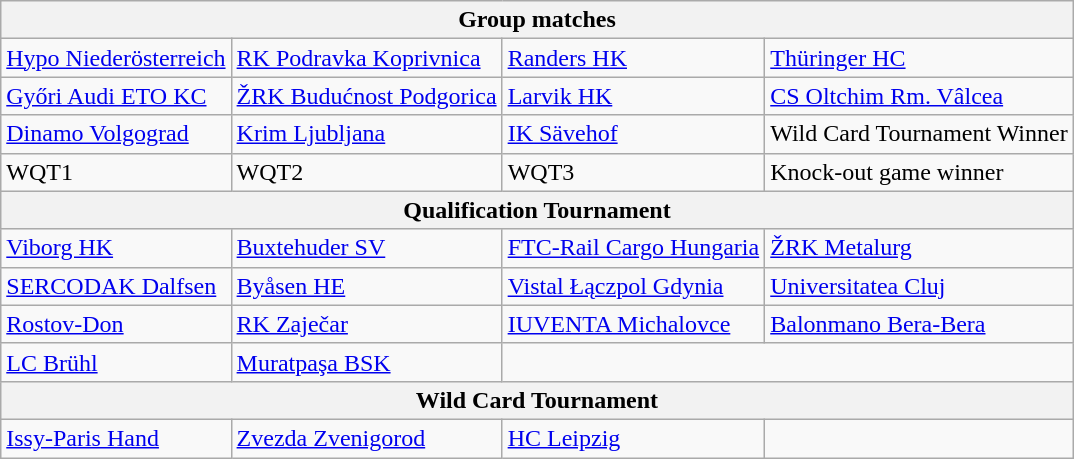<table class="wikitable">
<tr>
<th colspan="4">Group matches</th>
</tr>
<tr>
<td> <a href='#'>Hypo Niederösterreich</a></td>
<td> <a href='#'>RK Podravka Koprivnica</a></td>
<td> <a href='#'>Randers HK</a></td>
<td> <a href='#'>Thüringer HC</a></td>
</tr>
<tr>
<td> <a href='#'>Győri Audi ETO KC</a></td>
<td> <a href='#'>ŽRK Budućnost Podgorica</a></td>
<td> <a href='#'>Larvik HK</a></td>
<td> <a href='#'>CS Oltchim Rm. Vâlcea</a></td>
</tr>
<tr>
<td> <a href='#'>Dinamo Volgograd</a></td>
<td> <a href='#'>Krim Ljubljana</a></td>
<td> <a href='#'>IK Sävehof</a></td>
<td>Wild Card Tournament Winner</td>
</tr>
<tr>
<td>WQT1</td>
<td>WQT2</td>
<td>WQT3</td>
<td>Knock-out game winner</td>
</tr>
<tr>
<th colspan="4">Qualification Tournament</th>
</tr>
<tr>
<td> <a href='#'>Viborg HK</a></td>
<td> <a href='#'>Buxtehuder SV</a></td>
<td> <a href='#'>FTC-Rail Cargo Hungaria</a></td>
<td> <a href='#'>ŽRK Metalurg</a></td>
</tr>
<tr>
<td> <a href='#'>SERCODAK Dalfsen</a></td>
<td> <a href='#'>Byåsen HE</a></td>
<td> <a href='#'>Vistal Łączpol Gdynia</a></td>
<td> <a href='#'>Universitatea Cluj</a></td>
</tr>
<tr>
<td> <a href='#'>Rostov-Don</a></td>
<td> <a href='#'>RK Zaječar</a></td>
<td> <a href='#'>IUVENTA Michalovce</a></td>
<td> <a href='#'>Balonmano Bera-Bera</a></td>
</tr>
<tr>
<td> <a href='#'>LC Brühl</a></td>
<td> <a href='#'>Muratpaşa BSK</a></td>
</tr>
<tr>
<th colspan="4">Wild Card Tournament</th>
</tr>
<tr>
<td> <a href='#'>Issy-Paris Hand</a></td>
<td> <a href='#'>Zvezda Zvenigorod</a></td>
<td> <a href='#'>HC Leipzig</a></td>
<td></td>
</tr>
</table>
